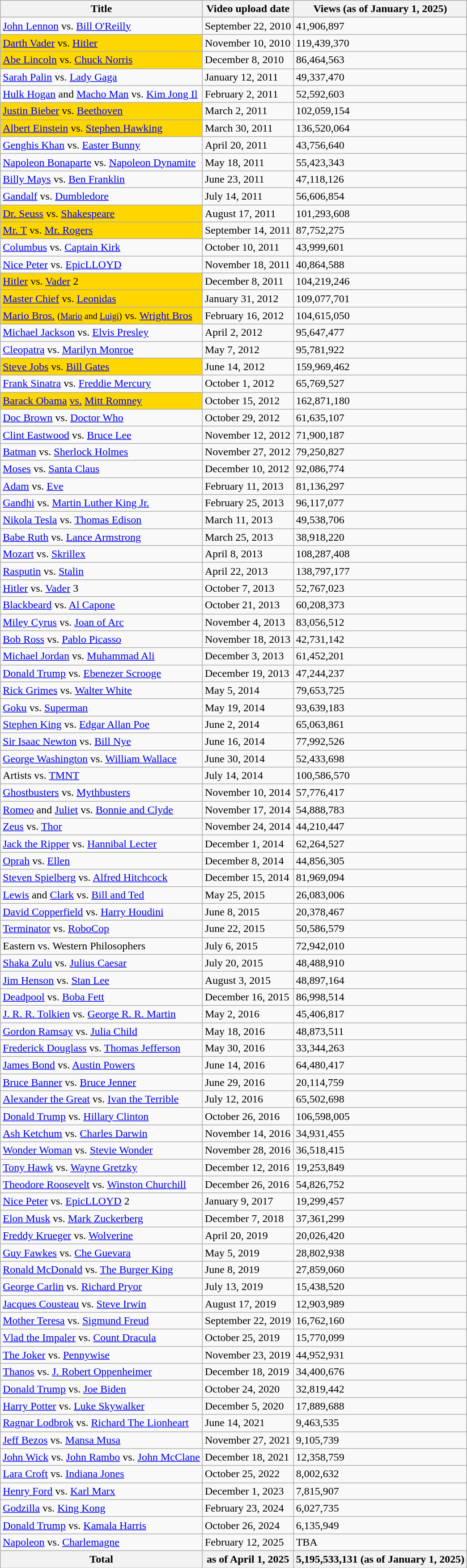<table class="wikitable sortable collapsible">
<tr>
<th>Title</th>
<th>Video upload date</th>
<th>Views (as of January 1, 2025)</th>
</tr>
<tr>
<td><a href='#'>John Lennon</a> vs. <a href='#'>Bill O'Reilly</a></td>
<td>September 22, 2010</td>
<td>41,906,897</td>
</tr>
<tr>
<td style="background-color:#FFD700"><a href='#'>Darth Vader</a> vs. <a href='#'>Hitler</a></td>
<td>November 10, 2010</td>
<td>119,439,370</td>
</tr>
<tr>
<td style="background-color:#FFD700"><a href='#'>Abe Lincoln</a> vs. <a href='#'>Chuck Norris</a></td>
<td>December 8, 2010</td>
<td>86,464,563</td>
</tr>
<tr>
<td><a href='#'>Sarah Palin</a> vs. <a href='#'>Lady Gaga</a></td>
<td>January 12, 2011</td>
<td>49,337,470</td>
</tr>
<tr>
<td><a href='#'>Hulk Hogan</a> and <a href='#'>Macho Man</a> vs. <a href='#'>Kim Jong Il</a></td>
<td>February 2, 2011</td>
<td>52,592,603</td>
</tr>
<tr>
<td style="background-color:#FFD700"><a href='#'>Justin Bieber</a> vs. <a href='#'>Beethoven</a></td>
<td>March 2, 2011</td>
<td>102,059,154</td>
</tr>
<tr>
<td style="background-color:#FFD700"><a href='#'>Albert Einstein</a> vs. <a href='#'>Stephen Hawking</a></td>
<td>March 30, 2011</td>
<td>136,520,064</td>
</tr>
<tr>
<td><a href='#'>Genghis Khan</a> vs. <a href='#'>Easter Bunny</a></td>
<td>April 20, 2011</td>
<td>43,756,640</td>
</tr>
<tr>
<td><a href='#'>Napoleon Bonaparte</a> vs. <a href='#'>Napoleon Dynamite</a></td>
<td>May 18, 2011</td>
<td>55,423,343</td>
</tr>
<tr>
<td><a href='#'>Billy Mays</a> vs. <a href='#'>Ben Franklin</a></td>
<td>June 23, 2011</td>
<td>47,118,126</td>
</tr>
<tr>
<td><a href='#'>Gandalf</a> vs. <a href='#'>Dumbledore</a></td>
<td>July 14, 2011</td>
<td>56,606,854</td>
</tr>
<tr>
<td style="background-color:#FFD700"><a href='#'>Dr. Seuss</a> vs. <a href='#'>Shakespeare</a></td>
<td>August 17, 2011</td>
<td>101,293,608</td>
</tr>
<tr>
<td style="background-color:#FFD700"><a href='#'>Mr. T</a> vs. <a href='#'>Mr. Rogers</a></td>
<td>September 14, 2011</td>
<td>87,752,275</td>
</tr>
<tr>
<td><a href='#'>Columbus</a> vs. <a href='#'>Captain Kirk</a></td>
<td>October 10, 2011</td>
<td>43,999,601</td>
</tr>
<tr>
<td><a href='#'>Nice Peter</a> vs. <a href='#'>EpicLLOYD</a></td>
<td>November 18, 2011</td>
<td>40,864,588</td>
</tr>
<tr>
<td style="background-color:#FFD700"><a href='#'>Hitler</a> vs. <a href='#'>Vader</a> 2</td>
<td>December 8, 2011</td>
<td>104,219,246</td>
</tr>
<tr>
<td style="background-color:#FFD700"><a href='#'>Master Chief</a> vs. <a href='#'>Leonidas</a></td>
<td>January 31, 2012</td>
<td>109,077,701</td>
</tr>
<tr>
<td style="background-color:#FFD700"><a href='#'>Mario Bros.</a> <small>(<a href='#'>Mario</a> and <a href='#'>Luigi</a>)</small> vs. <a href='#'>Wright Bros</a></td>
<td>February 16, 2012</td>
<td>104,615,050</td>
</tr>
<tr>
<td><a href='#'>Michael Jackson</a> vs. <a href='#'>Elvis Presley</a></td>
<td>April 2, 2012</td>
<td>95,647,477</td>
</tr>
<tr>
<td><a href='#'>Cleopatra</a> vs. <a href='#'>Marilyn Monroe</a></td>
<td>May 7, 2012</td>
<td>95,781,922</td>
</tr>
<tr>
<td style="background-color:#FFD700"><a href='#'>Steve Jobs</a> vs. <a href='#'>Bill Gates</a></td>
<td>June 14, 2012</td>
<td>159,969,462</td>
</tr>
<tr>
<td><a href='#'>Frank Sinatra</a> vs. <a href='#'>Freddie Mercury</a></td>
<td>October 1, 2012</td>
<td>65,769,527</td>
</tr>
<tr>
<td style="background-color:#FFD700"><a href='#'>Barack Obama</a> <a href='#'>vs.</a> <a href='#'>Mitt Romney</a></td>
<td>October 15, 2012</td>
<td>162,871,180</td>
</tr>
<tr>
<td><a href='#'>Doc Brown</a> vs. <a href='#'>Doctor Who</a></td>
<td>October 29, 2012</td>
<td>61,635,107</td>
</tr>
<tr>
<td><a href='#'>Clint Eastwood</a> vs. <a href='#'>Bruce Lee</a></td>
<td>November 12, 2012</td>
<td>71,900,187</td>
</tr>
<tr>
<td><a href='#'>Batman</a> vs. <a href='#'>Sherlock Holmes</a></td>
<td>November 27, 2012</td>
<td>79,250,827</td>
</tr>
<tr>
<td><a href='#'>Moses</a> vs. <a href='#'>Santa Claus</a></td>
<td>December 10, 2012</td>
<td>92,086,774</td>
</tr>
<tr>
<td><a href='#'>Adam</a> vs. <a href='#'>Eve</a></td>
<td>February 11, 2013</td>
<td>81,136,297</td>
</tr>
<tr>
<td><a href='#'>Gandhi</a> vs. <a href='#'>Martin Luther King Jr.</a></td>
<td>February 25, 2013</td>
<td>96,117,077</td>
</tr>
<tr>
<td><a href='#'>Nikola Tesla</a> vs. <a href='#'>Thomas Edison</a></td>
<td>March 11, 2013</td>
<td>49,538,706</td>
</tr>
<tr>
<td><a href='#'>Babe Ruth</a> vs. <a href='#'>Lance Armstrong</a></td>
<td>March 25, 2013</td>
<td>38,918,220</td>
</tr>
<tr>
<td><a href='#'>Mozart</a> vs. <a href='#'>Skrillex</a></td>
<td>April 8, 2013</td>
<td>108,287,408</td>
</tr>
<tr>
<td><a href='#'>Rasputin</a> vs. <a href='#'>Stalin</a></td>
<td>April 22, 2013</td>
<td>138,797,177</td>
</tr>
<tr>
<td><a href='#'>Hitler</a> vs. <a href='#'>Vader</a> 3</td>
<td>October 7, 2013</td>
<td>52,767,023</td>
</tr>
<tr>
<td><a href='#'>Blackbeard</a> vs. <a href='#'>Al Capone</a></td>
<td>October 21, 2013</td>
<td>60,208,373</td>
</tr>
<tr>
<td><a href='#'>Miley Cyrus</a> vs. <a href='#'>Joan of Arc</a></td>
<td>November 4, 2013</td>
<td>83,056,512</td>
</tr>
<tr>
<td><a href='#'>Bob Ross</a> vs. <a href='#'>Pablo Picasso</a></td>
<td>November 18, 2013</td>
<td>42,731,142</td>
</tr>
<tr>
<td><a href='#'>Michael Jordan</a> vs. <a href='#'>Muhammad Ali</a></td>
<td>December 3, 2013</td>
<td>61,452,201</td>
</tr>
<tr>
<td><a href='#'>Donald Trump</a> vs. <a href='#'>Ebenezer Scrooge</a></td>
<td>December 19, 2013</td>
<td>47,244,237</td>
</tr>
<tr>
<td><a href='#'>Rick Grimes</a> vs. <a href='#'>Walter White</a></td>
<td>May 5, 2014</td>
<td>79,653,725</td>
</tr>
<tr>
<td><a href='#'>Goku</a> vs. <a href='#'>Superman</a></td>
<td>May 19, 2014</td>
<td>93,639,183</td>
</tr>
<tr>
<td><a href='#'>Stephen King</a> vs. <a href='#'>Edgar Allan Poe</a></td>
<td>June 2, 2014</td>
<td>65,063,861</td>
</tr>
<tr>
<td><a href='#'>Sir Isaac Newton</a> vs. <a href='#'>Bill Nye</a></td>
<td>June 16, 2014</td>
<td>77,992,526</td>
</tr>
<tr>
<td><a href='#'>George Washington</a> vs. <a href='#'>William Wallace</a></td>
<td>June 30, 2014</td>
<td>52,433,698</td>
</tr>
<tr>
<td>Artists vs. <a href='#'>TMNT</a></td>
<td>July 14, 2014</td>
<td>100,586,570</td>
</tr>
<tr>
<td><a href='#'>Ghostbusters</a> vs. <a href='#'>Mythbusters</a></td>
<td>November 10, 2014</td>
<td>57,776,417</td>
</tr>
<tr>
<td><a href='#'>Romeo</a> and <a href='#'>Juliet</a> vs. <a href='#'>Bonnie and Clyde</a></td>
<td>November 17, 2014</td>
<td>54,888,783</td>
</tr>
<tr>
<td><a href='#'>Zeus</a> vs. <a href='#'>Thor</a></td>
<td>November 24, 2014</td>
<td>44,210,447</td>
</tr>
<tr>
<td><a href='#'>Jack the Ripper</a> vs. <a href='#'>Hannibal Lecter</a></td>
<td>December 1, 2014</td>
<td>62,264,527</td>
</tr>
<tr>
<td><a href='#'>Oprah</a> vs. <a href='#'>Ellen</a></td>
<td>December 8, 2014</td>
<td>44,856,305</td>
</tr>
<tr>
<td><a href='#'>Steven Spielberg</a> vs. <a href='#'>Alfred Hitchcock</a></td>
<td>December 15, 2014</td>
<td>81,969,094</td>
</tr>
<tr>
<td><a href='#'>Lewis</a> and <a href='#'>Clark</a> vs. <a href='#'>Bill and Ted</a></td>
<td>May 25, 2015</td>
<td>26,083,006</td>
</tr>
<tr>
<td><a href='#'>David Copperfield</a> vs. <a href='#'>Harry Houdini</a></td>
<td>June 8, 2015</td>
<td>20,378,467</td>
</tr>
<tr>
<td><a href='#'>Terminator</a> vs. <a href='#'>RoboCop</a></td>
<td>June 22, 2015</td>
<td>50,586,579</td>
</tr>
<tr>
<td>Eastern vs. Western Philosophers</td>
<td>July 6, 2015</td>
<td>72,942,010</td>
</tr>
<tr>
<td><a href='#'>Shaka Zulu</a> vs. <a href='#'>Julius Caesar</a></td>
<td>July 20, 2015</td>
<td>48,488,910</td>
</tr>
<tr>
<td><a href='#'>Jim Henson</a> vs. <a href='#'>Stan Lee</a></td>
<td>August 3, 2015</td>
<td>48,897,164</td>
</tr>
<tr>
<td><a href='#'>Deadpool</a> vs. <a href='#'>Boba Fett</a></td>
<td>December 16, 2015</td>
<td>86,998,514</td>
</tr>
<tr>
<td><a href='#'>J. R. R. Tolkien</a> vs. <a href='#'>George R. R. Martin</a></td>
<td>May 2, 2016</td>
<td>45,406,817</td>
</tr>
<tr>
<td><a href='#'>Gordon Ramsay</a> vs. <a href='#'>Julia Child</a></td>
<td>May 18, 2016</td>
<td>48,873,511</td>
</tr>
<tr>
<td><a href='#'>Frederick Douglass</a> vs. <a href='#'>Thomas Jefferson</a></td>
<td>May 30, 2016</td>
<td>33,344,263</td>
</tr>
<tr>
<td><a href='#'>James Bond</a> vs. <a href='#'>Austin Powers</a></td>
<td>June 14, 2016</td>
<td>64,480,417</td>
</tr>
<tr>
<td><a href='#'>Bruce Banner</a> vs. <a href='#'>Bruce Jenner</a></td>
<td>June 29, 2016</td>
<td>20,114,759</td>
</tr>
<tr>
<td><a href='#'>Alexander the Great</a> vs. <a href='#'>Ivan the Terrible</a></td>
<td>July 12, 2016</td>
<td>65,502,698</td>
</tr>
<tr>
<td><a href='#'>Donald Trump</a> vs. <a href='#'>Hillary Clinton</a></td>
<td>October 26, 2016</td>
<td>106,598,005</td>
</tr>
<tr>
<td><a href='#'>Ash Ketchum</a> vs. <a href='#'>Charles Darwin</a></td>
<td>November 14, 2016</td>
<td>34,931,455</td>
</tr>
<tr>
<td><a href='#'>Wonder Woman</a> vs. <a href='#'>Stevie Wonder</a></td>
<td>November 28, 2016</td>
<td>36,518,415</td>
</tr>
<tr>
<td><a href='#'>Tony Hawk</a> vs. <a href='#'>Wayne Gretzky</a></td>
<td>December 12, 2016</td>
<td>19,253,849</td>
</tr>
<tr>
<td><a href='#'>Theodore Roosevelt</a> vs. <a href='#'>Winston Churchill</a></td>
<td>December 26, 2016</td>
<td>54,826,752</td>
</tr>
<tr>
<td><a href='#'>Nice Peter</a> vs. <a href='#'>EpicLLOYD</a> 2</td>
<td>January 9, 2017</td>
<td>19,299,457</td>
</tr>
<tr>
<td><a href='#'>Elon Musk</a> vs. <a href='#'>Mark Zuckerberg</a></td>
<td>December 7, 2018</td>
<td>37,361,299</td>
</tr>
<tr>
<td><a href='#'>Freddy Krueger</a> vs. <a href='#'>Wolverine</a></td>
<td>April 20, 2019</td>
<td>20,026,420</td>
</tr>
<tr>
<td><a href='#'>Guy Fawkes</a> vs. <a href='#'>Che Guevara</a></td>
<td>May 5, 2019</td>
<td>28,802,938</td>
</tr>
<tr>
<td><a href='#'>Ronald McDonald</a> vs. <a href='#'>The Burger King</a></td>
<td>June 8, 2019</td>
<td>27,859,060</td>
</tr>
<tr>
<td><a href='#'>George Carlin</a> vs. <a href='#'>Richard Pryor</a></td>
<td>July 13, 2019</td>
<td>15,438,520</td>
</tr>
<tr>
<td><a href='#'>Jacques Cousteau</a> vs. <a href='#'>Steve Irwin</a></td>
<td>August 17, 2019</td>
<td>12,903,989</td>
</tr>
<tr>
<td><a href='#'>Mother Teresa</a> vs. <a href='#'>Sigmund Freud</a></td>
<td>September 22, 2019</td>
<td>16,762,160</td>
</tr>
<tr>
<td><a href='#'>Vlad the Impaler</a> vs. <a href='#'>Count Dracula</a></td>
<td>October 25, 2019</td>
<td>15,770,099</td>
</tr>
<tr>
<td><a href='#'>The Joker</a> vs. <a href='#'>Pennywise</a></td>
<td>November 23, 2019</td>
<td>44,952,931</td>
</tr>
<tr>
<td><a href='#'>Thanos</a> vs. <a href='#'>J. Robert Oppenheimer</a></td>
<td>December 18, 2019</td>
<td>34,400,676</td>
</tr>
<tr>
<td><a href='#'>Donald Trump</a> vs. <a href='#'>Joe Biden</a></td>
<td>October 24, 2020</td>
<td>32,819,442</td>
</tr>
<tr>
<td><a href='#'>Harry Potter</a> vs. <a href='#'>Luke Skywalker</a></td>
<td>December 5, 2020</td>
<td>17,889,688</td>
</tr>
<tr>
<td><a href='#'>Ragnar Lodbrok</a> vs. <a href='#'>Richard The Lionheart</a></td>
<td>June 14, 2021</td>
<td>9,463,535</td>
</tr>
<tr>
<td><a href='#'>Jeff Bezos</a> vs. <a href='#'>Mansa Musa</a></td>
<td>November 27, 2021</td>
<td>9,105,739</td>
</tr>
<tr>
<td><a href='#'>John Wick</a> vs. <a href='#'>John Rambo</a> vs. <a href='#'>John McClane</a></td>
<td>December 18, 2021</td>
<td>12,358,759</td>
</tr>
<tr>
<td><a href='#'>Lara Croft</a> vs. <a href='#'>Indiana Jones</a></td>
<td>October 25, 2022</td>
<td>8,002,632</td>
</tr>
<tr>
<td><a href='#'>Henry Ford</a> vs. <a href='#'>Karl Marx</a></td>
<td>December 1, 2023</td>
<td>7,815,907</td>
</tr>
<tr>
<td><a href='#'>Godzilla</a> vs. <a href='#'>King Kong</a></td>
<td>February 23, 2024</td>
<td>6,027,735</td>
</tr>
<tr>
<td><a href='#'>Donald Trump</a> vs. <a href='#'>Kamala Harris</a></td>
<td>October 26, 2024</td>
<td>6,135,949</td>
</tr>
<tr>
<td><a href='#'>Napoleon</a> vs. <a href='#'>Charlemagne</a></td>
<td>February 12, 2025</td>
<td>TBA</td>
</tr>
<tr>
<th>Total</th>
<th>as of April 1, 2025</th>
<th>5,195,533,131 (as of January 1, 2025)</th>
</tr>
</table>
